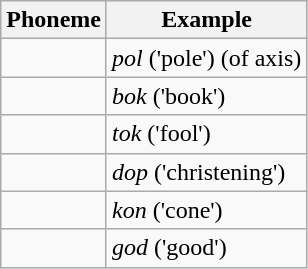<table class="wikitable">
<tr>
<th>Phoneme</th>
<th>Example</th>
</tr>
<tr>
<td style="text-align: center;"></td>
<td> <em>pol</em> ('pole') (of axis)</td>
</tr>
<tr>
<td style="text-align: center;"></td>
<td> <em>bok</em> ('book')</td>
</tr>
<tr>
<td style="text-align: center;"></td>
<td> <em>tok</em> ('fool')</td>
</tr>
<tr>
<td style="text-align: center;"></td>
<td> <em>dop</em> ('christening')</td>
</tr>
<tr>
<td style="text-align: center;"></td>
<td> <em>kon</em> ('cone')</td>
</tr>
<tr>
<td style="text-align: center;"></td>
<td> <em>god</em> ('good')</td>
</tr>
</table>
